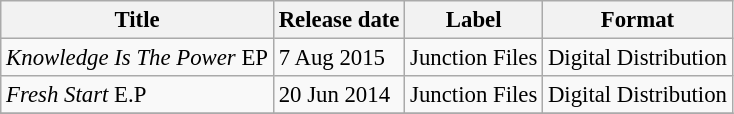<table class="wikitable" style="font-size:95%">
<tr>
<th>Title</th>
<th>Release date</th>
<th>Label</th>
<th>Format</th>
</tr>
<tr>
<td align=left><em>Knowledge Is The Power</em> EP</td>
<td align=left>7 Aug 2015</td>
<td align=left>Junction Files</td>
<td align=left>Digital Distribution</td>
</tr>
<tr>
<td align=left><em>Fresh Start</em> E.P</td>
<td align=left>20 Jun 2014</td>
<td align=left>Junction Files</td>
<td align=left>Digital Distribution</td>
</tr>
<tr>
</tr>
</table>
